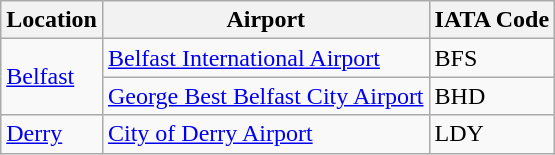<table class="wikitable sortable">
<tr>
<th>Location</th>
<th>Airport</th>
<th>IATA Code</th>
</tr>
<tr>
<td rowspan=2><a href='#'>Belfast</a></td>
<td><a href='#'>Belfast International Airport</a></td>
<td>BFS</td>
</tr>
<tr>
<td><a href='#'>George Best Belfast City Airport</a></td>
<td>BHD</td>
</tr>
<tr>
<td><a href='#'>Derry</a></td>
<td><a href='#'>City of Derry Airport</a></td>
<td>LDY</td>
</tr>
</table>
